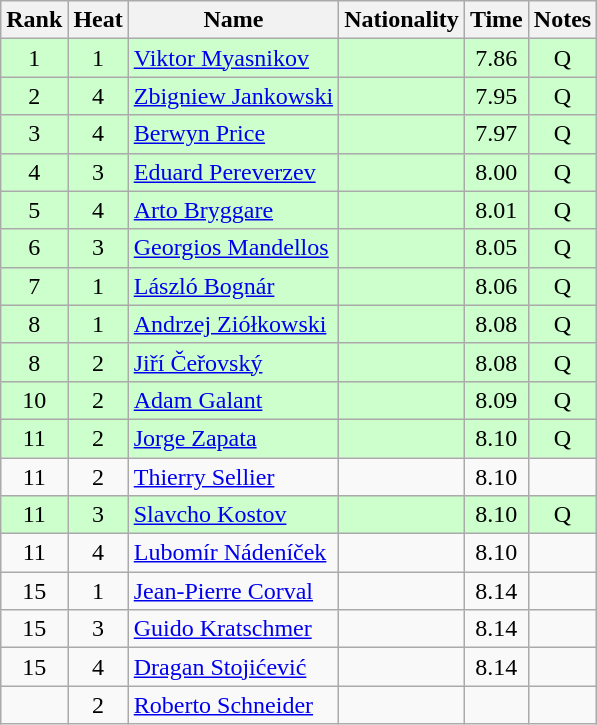<table class="wikitable sortable" style="text-align:center">
<tr>
<th>Rank</th>
<th>Heat</th>
<th>Name</th>
<th>Nationality</th>
<th>Time</th>
<th>Notes</th>
</tr>
<tr bgcolor=ccffcc>
<td>1</td>
<td>1</td>
<td align="left"><a href='#'>Viktor Myasnikov</a></td>
<td align=left></td>
<td>7.86</td>
<td>Q</td>
</tr>
<tr bgcolor=ccffcc>
<td>2</td>
<td>4</td>
<td align="left"><a href='#'>Zbigniew Jankowski</a></td>
<td align=left></td>
<td>7.95</td>
<td>Q</td>
</tr>
<tr bgcolor=ccffcc>
<td>3</td>
<td>4</td>
<td align="left"><a href='#'>Berwyn Price</a></td>
<td align=left></td>
<td>7.97</td>
<td>Q</td>
</tr>
<tr bgcolor=ccffcc>
<td>4</td>
<td>3</td>
<td align="left"><a href='#'>Eduard Pereverzev</a></td>
<td align=left></td>
<td>8.00</td>
<td>Q</td>
</tr>
<tr bgcolor=ccffcc>
<td>5</td>
<td>4</td>
<td align="left"><a href='#'>Arto Bryggare</a></td>
<td align=left></td>
<td>8.01</td>
<td>Q</td>
</tr>
<tr bgcolor=ccffcc>
<td>6</td>
<td>3</td>
<td align="left"><a href='#'>Georgios Mandellos</a></td>
<td align=left></td>
<td>8.05</td>
<td>Q</td>
</tr>
<tr bgcolor=ccffcc>
<td>7</td>
<td>1</td>
<td align="left"><a href='#'>László Bognár</a></td>
<td align=left></td>
<td>8.06</td>
<td>Q</td>
</tr>
<tr bgcolor=ccffcc>
<td>8</td>
<td>1</td>
<td align="left"><a href='#'>Andrzej Ziółkowski</a></td>
<td align=left></td>
<td>8.08</td>
<td>Q</td>
</tr>
<tr bgcolor=ccffcc>
<td>8</td>
<td>2</td>
<td align="left"><a href='#'>Jiří Čeřovský</a></td>
<td align=left></td>
<td>8.08</td>
<td>Q</td>
</tr>
<tr bgcolor=ccffcc>
<td>10</td>
<td>2</td>
<td align="left"><a href='#'>Adam Galant</a></td>
<td align=left></td>
<td>8.09</td>
<td>Q</td>
</tr>
<tr bgcolor=ccffcc>
<td>11</td>
<td>2</td>
<td align="left"><a href='#'>Jorge Zapata</a></td>
<td align=left></td>
<td>8.10</td>
<td>Q</td>
</tr>
<tr>
<td>11</td>
<td>2</td>
<td align="left"><a href='#'>Thierry Sellier</a></td>
<td align=left></td>
<td>8.10</td>
<td></td>
</tr>
<tr bgcolor=ccffcc>
<td>11</td>
<td>3</td>
<td align="left"><a href='#'>Slavcho Kostov</a></td>
<td align=left></td>
<td>8.10</td>
<td>Q</td>
</tr>
<tr>
<td>11</td>
<td>4</td>
<td align="left"><a href='#'>Lubomír Nádeníček</a></td>
<td align=left></td>
<td>8.10</td>
<td></td>
</tr>
<tr>
<td>15</td>
<td>1</td>
<td align="left"><a href='#'>Jean-Pierre Corval</a></td>
<td align=left></td>
<td>8.14</td>
<td></td>
</tr>
<tr>
<td>15</td>
<td>3</td>
<td align="left"><a href='#'>Guido Kratschmer</a></td>
<td align=left></td>
<td>8.14</td>
<td></td>
</tr>
<tr>
<td>15</td>
<td>4</td>
<td align="left"><a href='#'>Dragan Stojićević</a></td>
<td align=left></td>
<td>8.14</td>
<td></td>
</tr>
<tr>
<td></td>
<td>2</td>
<td align="left"><a href='#'>Roberto Schneider</a></td>
<td align=left></td>
<td></td>
<td></td>
</tr>
</table>
